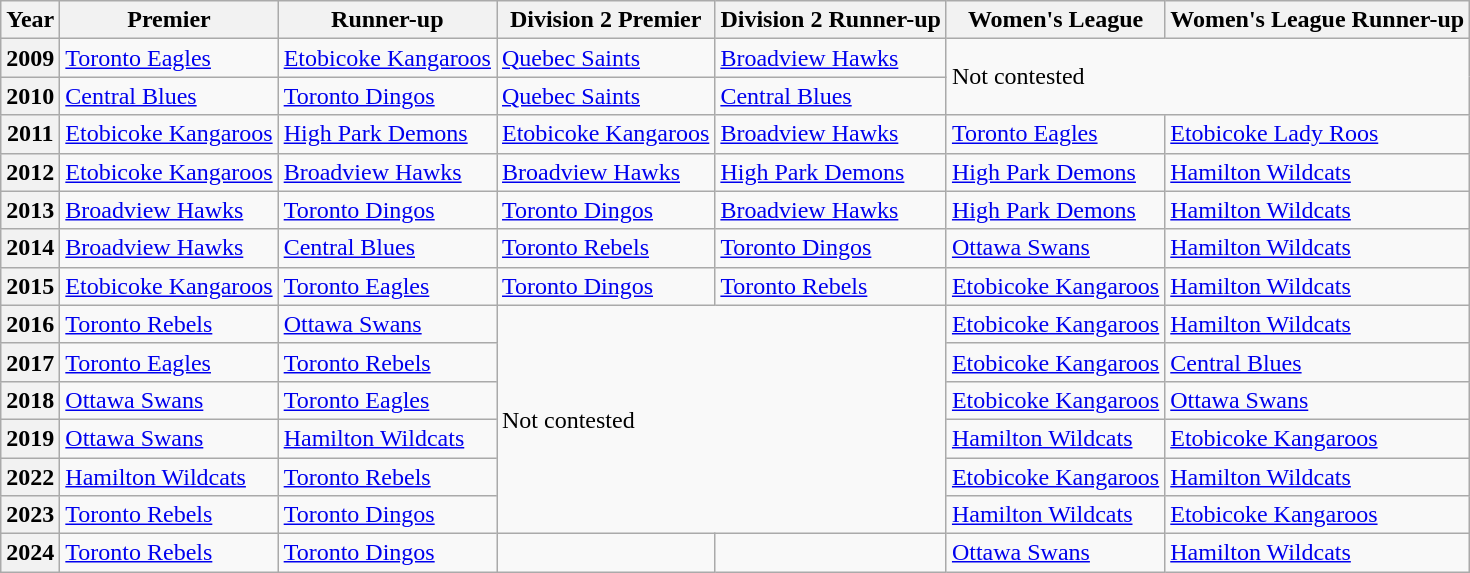<table class="wikitable">
<tr>
<th>Year</th>
<th>Premier</th>
<th>Runner-up</th>
<th>Division 2 Premier</th>
<th>Division 2 Runner-up</th>
<th>Women's League</th>
<th>Women's League Runner-up</th>
</tr>
<tr>
<th>2009</th>
<td><a href='#'>Toronto Eagles</a></td>
<td><a href='#'>Etobicoke Kangaroos</a></td>
<td><a href='#'>Quebec Saints</a></td>
<td><a href='#'>Broadview Hawks</a></td>
<td colspan="2" rowspan="2">Not contested</td>
</tr>
<tr>
<th>2010</th>
<td><a href='#'>Central Blues</a></td>
<td><a href='#'>Toronto Dingos</a></td>
<td><a href='#'>Quebec Saints</a></td>
<td><a href='#'>Central Blues</a></td>
</tr>
<tr>
<th>2011</th>
<td><a href='#'>Etobicoke Kangaroos</a></td>
<td><a href='#'>High Park Demons</a></td>
<td><a href='#'>Etobicoke Kangaroos</a></td>
<td><a href='#'>Broadview Hawks</a></td>
<td><a href='#'>Toronto Eagles</a></td>
<td><a href='#'>Etobicoke Lady Roos</a></td>
</tr>
<tr>
<th>2012</th>
<td><a href='#'>Etobicoke Kangaroos</a></td>
<td><a href='#'>Broadview Hawks</a></td>
<td><a href='#'>Broadview Hawks</a></td>
<td><a href='#'>High Park Demons</a></td>
<td><a href='#'>High Park Demons</a></td>
<td><a href='#'>Hamilton Wildcats</a></td>
</tr>
<tr>
<th>2013</th>
<td><a href='#'>Broadview Hawks</a></td>
<td><a href='#'>Toronto Dingos</a></td>
<td><a href='#'>Toronto Dingos</a></td>
<td><a href='#'>Broadview Hawks</a></td>
<td><a href='#'>High Park Demons</a></td>
<td><a href='#'>Hamilton Wildcats</a></td>
</tr>
<tr>
<th>2014</th>
<td><a href='#'>Broadview Hawks</a></td>
<td><a href='#'>Central Blues</a></td>
<td><a href='#'>Toronto Rebels</a></td>
<td><a href='#'>Toronto Dingos</a></td>
<td><a href='#'>Ottawa Swans</a></td>
<td><a href='#'>Hamilton Wildcats</a></td>
</tr>
<tr>
<th>2015</th>
<td><a href='#'>Etobicoke Kangaroos</a></td>
<td><a href='#'>Toronto Eagles</a></td>
<td><a href='#'>Toronto Dingos</a></td>
<td><a href='#'>Toronto Rebels</a></td>
<td><a href='#'>Etobicoke Kangaroos</a></td>
<td><a href='#'>Hamilton Wildcats</a></td>
</tr>
<tr>
<th>2016</th>
<td><a href='#'>Toronto Rebels</a></td>
<td><a href='#'>Ottawa Swans</a></td>
<td colspan="2" rowspan="6">Not contested</td>
<td><a href='#'>Etobicoke Kangaroos</a></td>
<td><a href='#'>Hamilton Wildcats</a></td>
</tr>
<tr>
<th>2017</th>
<td><a href='#'>Toronto Eagles</a></td>
<td><a href='#'>Toronto Rebels</a></td>
<td><a href='#'>Etobicoke Kangaroos</a></td>
<td><a href='#'>Central Blues</a></td>
</tr>
<tr>
<th>2018</th>
<td><a href='#'>Ottawa Swans</a></td>
<td><a href='#'>Toronto Eagles</a></td>
<td><a href='#'>Etobicoke Kangaroos</a></td>
<td><a href='#'>Ottawa Swans</a></td>
</tr>
<tr>
<th>2019</th>
<td><a href='#'>Ottawa Swans</a></td>
<td><a href='#'>Hamilton Wildcats</a></td>
<td><a href='#'>Hamilton Wildcats</a></td>
<td><a href='#'>Etobicoke Kangaroos</a></td>
</tr>
<tr>
<th>2022</th>
<td><a href='#'>Hamilton Wildcats</a></td>
<td><a href='#'>Toronto Rebels</a></td>
<td><a href='#'>Etobicoke Kangaroos</a></td>
<td><a href='#'>Hamilton Wildcats</a></td>
</tr>
<tr>
<th>2023</th>
<td><a href='#'>Toronto Rebels</a></td>
<td><a href='#'>Toronto Dingos</a></td>
<td><a href='#'>Hamilton Wildcats</a></td>
<td><a href='#'>Etobicoke Kangaroos</a></td>
</tr>
<tr>
<th>2024</th>
<td><a href='#'>Toronto Rebels</a></td>
<td><a href='#'>Toronto Dingos</a></td>
<td></td>
<td></td>
<td><a href='#'>Ottawa Swans</a></td>
<td><a href='#'>Hamilton Wildcats</a></td>
</tr>
</table>
